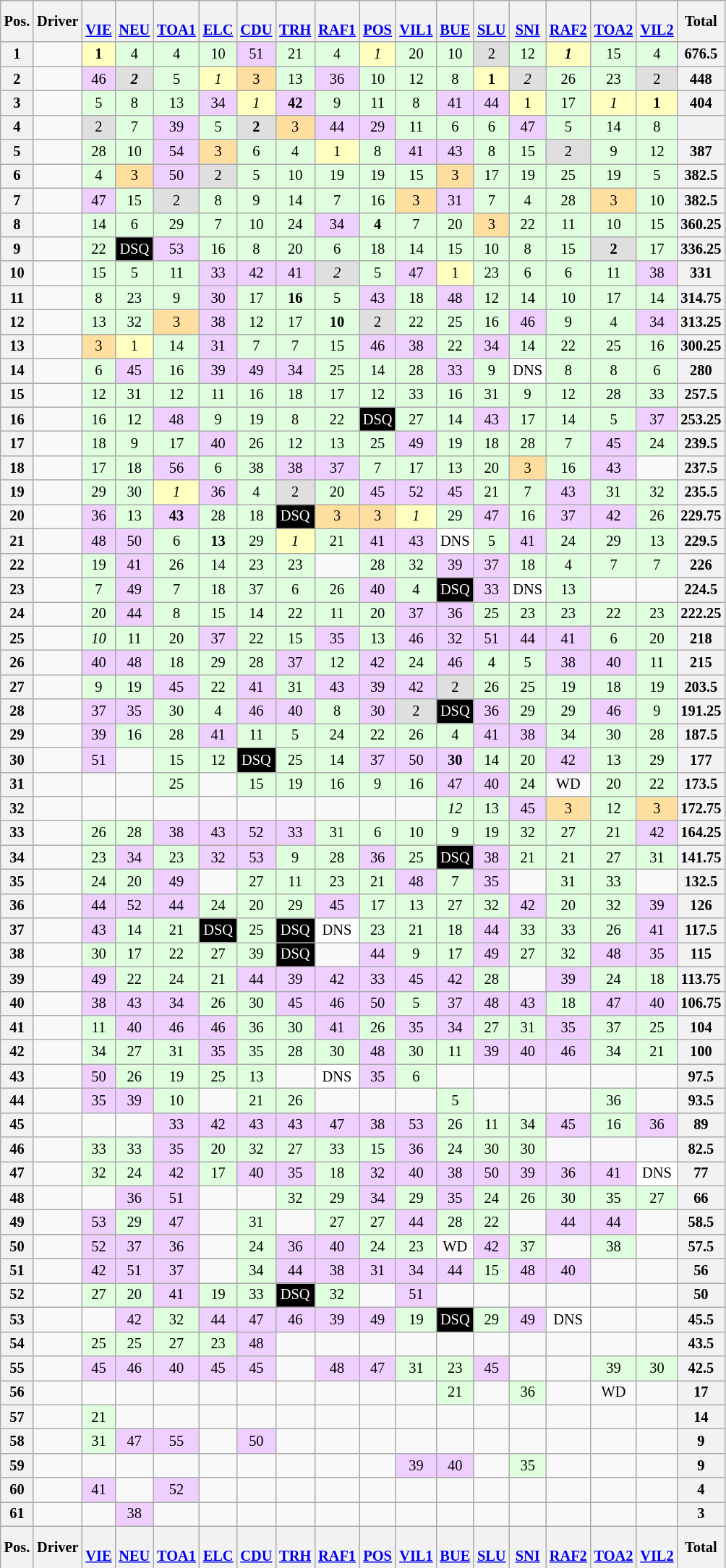<table class="wikitable" style="text-align:center; font-size: 85%">
<tr>
<th>Pos.</th>
<th>Driver</th>
<th><br><a href='#'>VIE</a></th>
<th><br><a href='#'>NEU</a></th>
<th><br><a href='#'>TOA1</a></th>
<th><br><a href='#'>ELC</a></th>
<th><br><a href='#'>CDU</a></th>
<th><br><a href='#'>TRH</a></th>
<th><br><a href='#'>RAF1</a></th>
<th><br><a href='#'>POS</a></th>
<th><br><a href='#'>VIL1</a></th>
<th><br><a href='#'>BUE</a></th>
<th><br><a href='#'>SLU</a></th>
<th><br><a href='#'>SNI</a></th>
<th><br><a href='#'>RAF2</a></th>
<th><br><a href='#'>TOA2</a></th>
<th><br><a href='#'>VIL2</a></th>
<th>Total</th>
</tr>
<tr>
<th>1</th>
<td align="left"></td>
<td style="background:#ffffbf;"><strong>1</strong></td>
<td style="background:#dfffdf;">4</td>
<td style="background:#dfffdf;">4</td>
<td style="background:#dfffdf;">10</td>
<td style="background:#EFCFFF;">51</td>
<td style="background:#dfffdf;">21</td>
<td style="background:#dfffdf;">4</td>
<td style="background:#ffffbf;"><em>1</em></td>
<td style="background:#dfffdf;">20</td>
<td style="background:#dfffdf;">10</td>
<td style="background:#dfdfdf;">2</td>
<td style="background:#dfffdf;">12</td>
<td style="background:#ffffbf;"><strong><em>1</em></strong></td>
<td style="background:#dfffdf;">15</td>
<td style="background:#dfffdf;">4</td>
<th nowrap>676.5</th>
</tr>
<tr>
<th>2</th>
<td align="left"></td>
<td style="background:#EFCFFF;">46</td>
<td style="background:#dfdfdf;"><strong><em>2</em></strong></td>
<td style="background:#dfffdf;">5</td>
<td style="background:#ffffbf;"><em>1</em></td>
<td style="background:#ffdf9f;">3</td>
<td style="background:#dfffdf;">13</td>
<td style="background:#EFCFFF;">36</td>
<td style="background:#dfffdf;">10</td>
<td style="background:#dfffdf;">12</td>
<td style="background:#dfffdf;">8</td>
<td style="background:#ffffbf;"><strong>1</strong></td>
<td style="background:#dfdfdf;"><em>2</em></td>
<td style="background:#dfffdf;">26</td>
<td style="background:#dfffdf;">23</td>
<td style="background:#dfdfdf;">2</td>
<th>448</th>
</tr>
<tr>
<th>3</th>
<td align="left"></td>
<td style="background:#dfffdf;">5</td>
<td style="background:#dfffdf;">8</td>
<td style="background:#dfffdf;">13</td>
<td style="background:#EFCFFF;">34</td>
<td style="background:#ffffbf;"><em>1</em></td>
<td style="background:#EFCFFF;"><strong>42</strong></td>
<td style="background:#dfffdf;">9</td>
<td style="background:#dfffdf;">11</td>
<td style="background:#dfffdf;">8</td>
<td style="background:#EFCFFF;">41</td>
<td style="background:#EFCFFF;">44</td>
<td style="background:#ffffbf;">1</td>
<td style="background:#dfffdf;">17</td>
<td style="background:#ffffbf;"><em>1</em></td>
<td style="background:#ffffbf;"><strong>1</strong></td>
<th>404</th>
</tr>
<tr>
<th>4</th>
<td align="left"></td>
<td style="background:#dfdfdf;">2</td>
<td style="background:#dfffdf;">7</td>
<td style="background:#EFCFFF;">39</td>
<td style="background:#dfffdf;">5</td>
<td style="background:#dfdfdf;"><strong>2</strong></td>
<td style="background:#ffdf9f;">3</td>
<td style="background:#EFCFFF;">44</td>
<td style="background:#EFCFFF;">29</td>
<td style="background:#dfffdf;">11</td>
<td style="background:#dfffdf;">6</td>
<td style="background:#dfffdf;">6</td>
<td style="background:#EFCFFF;">47</td>
<td style="background:#dfffdf;">5</td>
<td style="background:#dfffdf;">14</td>
<td style="background:#dfffdf;">8</td>
<th></th>
</tr>
<tr>
<th>5</th>
<td align="left"></td>
<td style="background:#dfffdf;">28</td>
<td style="background:#dfffdf;">10</td>
<td style="background:#EFCFFF;">54</td>
<td style="background:#ffdf9f;">3</td>
<td style="background:#dfffdf;">6</td>
<td style="background:#dfffdf;">4</td>
<td style="background:#ffffbf;">1</td>
<td style="background:#dfffdf;">8</td>
<td style="background:#EFCFFF;">41</td>
<td style="background:#EFCFFF;">43</td>
<td style="background:#dfffdf;">8</td>
<td style="background:#dfffdf;">15</td>
<td style="background:#dfdfdf;">2</td>
<td style="background:#dfffdf;">9</td>
<td style="background:#dfffdf;">12</td>
<th>387</th>
</tr>
<tr>
<th>6</th>
<td align="left"></td>
<td style="background:#dfffdf;">4</td>
<td style="background:#ffdf9f;">3</td>
<td style="background:#EFCFFF;">50</td>
<td style="background:#dfdfdf;">2</td>
<td style="background:#dfffdf;">5</td>
<td style="background:#dfffdf;">10</td>
<td style="background:#dfffdf;">19</td>
<td style="background:#dfffdf;">19</td>
<td style="background:#dfffdf;">15</td>
<td style="background:#ffdf9f;">3</td>
<td style="background:#dfffdf;">17</td>
<td style="background:#dfffdf;">19</td>
<td style="background:#dfffdf;">25</td>
<td style="background:#dfffdf;">19</td>
<td style="background:#dfffdf;">5</td>
<th>382.5</th>
</tr>
<tr>
<th>7</th>
<td align="left"></td>
<td style="background:#EFCFFF;">47</td>
<td style="background:#dfffdf;">15</td>
<td style="background:#dfdfdf;">2</td>
<td style="background:#dfffdf;">8</td>
<td style="background:#dfffdf;">9</td>
<td style="background:#dfffdf;">14</td>
<td style="background:#dfffdf;">7</td>
<td style="background:#dfffdf;">16</td>
<td style="background:#ffdf9f;">3</td>
<td style="background:#EFCFFF;">31</td>
<td style="background:#dfffdf;">7</td>
<td style="background:#dfffdf;">4</td>
<td style="background:#dfffdf;">28</td>
<td style="background:#ffdf9f;">3</td>
<td style="background:#dfffdf;">10</td>
<th>382.5</th>
</tr>
<tr>
<th>8</th>
<td align="left"></td>
<td style="background:#dfffdf;">14</td>
<td style="background:#dfffdf;">6</td>
<td style="background:#dfffdf;">29</td>
<td style="background:#dfffdf;">7</td>
<td style="background:#dfffdf;">10</td>
<td style="background:#dfffdf;">24</td>
<td style="background:#EFCFFF;">34</td>
<td style="background:#dfffdf;"><strong>4</strong></td>
<td style="background:#dfffdf;">7</td>
<td style="background:#dfffdf;">20</td>
<td style="background:#ffdf9f;">3</td>
<td style="background:#dfffdf;">22</td>
<td style="background:#dfffdf;">11</td>
<td style="background:#dfffdf;">10</td>
<td style="background:#dfffdf;">15</td>
<th>360.25</th>
</tr>
<tr>
<th>9</th>
<td align="left"></td>
<td style="background:#dfffdf;">22</td>
<td bgcolor="#000000" style="color:#FFFFFF">DSQ</td>
<td style="background:#EFCFFF;">53</td>
<td style="background:#dfffdf;">16</td>
<td style="background:#dfffdf;">8</td>
<td style="background:#dfffdf;">20</td>
<td style="background:#dfffdf;">6</td>
<td style="background:#dfffdf;">18</td>
<td style="background:#dfffdf;">14</td>
<td style="background:#dfffdf;">15</td>
<td style="background:#dfffdf;">10</td>
<td style="background:#dfffdf;">8</td>
<td style="background:#dfffdf;">15</td>
<td style="background:#dfdfdf;"><strong>2</strong></td>
<td style="background:#dfffdf;">17</td>
<th>336.25</th>
</tr>
<tr>
<th>10</th>
<td align="left"></td>
<td style="background:#dfffdf;">15</td>
<td style="background:#dfffdf;">5</td>
<td style="background:#dfffdf;">11</td>
<td style="background:#EFCFFF;">33</td>
<td style="background:#EFCFFF;">42</td>
<td style="background:#EFCFFF;">41</td>
<td style="background:#dfdfdf;"><em>2</em></td>
<td style="background:#dfffdf;">5</td>
<td style="background:#EFCFFF;">47</td>
<td style="background:#ffffbf;">1</td>
<td style="background:#dfffdf;">23</td>
<td style="background:#dfffdf;">6</td>
<td style="background:#dfffdf;">6</td>
<td style="background:#dfffdf;">11</td>
<td style="background:#EFCFFF;">38</td>
<th>331</th>
</tr>
<tr>
<th>11</th>
<td align="left"></td>
<td style="background:#dfffdf;">8</td>
<td style="background:#dfffdf;">23</td>
<td style="background:#dfffdf;">9</td>
<td style="background:#EFCFFF;">30</td>
<td style="background:#dfffdf;">17</td>
<td style="background:#dfffdf;"><strong>16</strong></td>
<td style="background:#dfffdf;">5</td>
<td style="background:#EFCFFF;">43</td>
<td style="background:#dfffdf;">18</td>
<td style="background:#EFCFFF;">48</td>
<td style="background:#dfffdf;">12</td>
<td style="background:#dfffdf;">14</td>
<td style="background:#dfffdf;">10</td>
<td style="background:#dfffdf;">17</td>
<td style="background:#dfffdf;">14</td>
<th>314.75</th>
</tr>
<tr>
<th>12</th>
<td align="left"></td>
<td style="background:#dfffdf;">13</td>
<td style="background:#dfffdf;">32</td>
<td style="background:#ffdf9f;">3</td>
<td style="background:#EFCFFF;">38</td>
<td style="background:#dfffdf;">12</td>
<td style="background:#dfffdf;">17</td>
<td style="background:#dfffdf;"><strong>10</strong></td>
<td style="background:#dfdfdf;">2</td>
<td style="background:#dfffdf;">22</td>
<td style="background:#dfffdf;">25</td>
<td style="background:#dfffdf;">16</td>
<td style="background:#EFCFFF;">46</td>
<td style="background:#dfffdf;">9</td>
<td style="background:#dfffdf;">4</td>
<td style="background:#efcfff;">34</td>
<th>313.25</th>
</tr>
<tr>
<th>13</th>
<td align="left"></td>
<td style="background:#ffdf9f;">3</td>
<td style="background:#ffffbf;">1</td>
<td style="background:#dfffdf;">14</td>
<td style="background:#EFCFFF;">31</td>
<td style="background:#dfffdf;">7</td>
<td style="background:#dfffdf;">7</td>
<td style="background:#dfffdf;">15</td>
<td style="background:#EFCFFF;">46</td>
<td style="background:#EFCFFF;">38</td>
<td style="background:#dfffdf;">22</td>
<td style="background:#EFCFFF;">34</td>
<td style="background:#dfffdf;">14</td>
<td style="background:#dfffdf;">22</td>
<td style="background:#dfffdf;">25</td>
<td style="background:#dfffdf;">16</td>
<th>300.25</th>
</tr>
<tr>
<th>14</th>
<td align="left"></td>
<td style="background:#dfffdf;">6</td>
<td style="background:#EFCFFF;">45</td>
<td style="background:#dfffdf;">16</td>
<td style="background:#EFCFFF;">39</td>
<td style="background:#EFCFFF;">49</td>
<td style="background:#EFCFFF;">34</td>
<td style="background:#dfffdf;">25</td>
<td style="background:#dfffdf;">14</td>
<td style="background:#dfffdf;">28</td>
<td style="background:#EFCFFF;">33</td>
<td style="background:#dfffdf;">9</td>
<td style="background:#ffffff;">DNS</td>
<td style="background:#dfffdf;">8</td>
<td style="background:#dfffdf;">8</td>
<td style="background:#dfffdf;">6</td>
<th>280</th>
</tr>
<tr>
<th>15</th>
<td align="left"></td>
<td style="background:#dfffdf;">12</td>
<td style="background:#dfffdf;">31</td>
<td style="background:#dfffdf;">12</td>
<td style="background:#dfffdf;">11</td>
<td style="background:#dfffdf;">16</td>
<td style="background:#dfffdf;">18</td>
<td style="background:#dfffdf;">17</td>
<td style="background:#dfffdf;">12</td>
<td style="background:#dfffdf;">33</td>
<td style="background:#dfffdf;">16</td>
<td style="background:#dfffdf;">31</td>
<td style="background:#dfffdf;">9</td>
<td style="background:#dfffdf;">12</td>
<td style="background:#dfffdf;">28</td>
<td style="background:#dfffdf;">33</td>
<th>257.5</th>
</tr>
<tr>
<th>16</th>
<td align="left"></td>
<td style="background:#dfffdf;">16</td>
<td style="background:#dfffdf;">12</td>
<td style="background:#EFCFFF;">48</td>
<td style="background:#dfffdf;">9</td>
<td style="background:#dfffdf;">19</td>
<td style="background:#dfffdf;">8</td>
<td style="background:#dfffdf;">22</td>
<td bgcolor="#000000" style="color:#FFFFFF">DSQ</td>
<td style="background:#dfffdf;">27</td>
<td style="background:#dfffdf;">14</td>
<td style="background:#EFCFFF;">43</td>
<td style="background:#dfffdf;">17</td>
<td style="background:#dfffdf;">14</td>
<td style="background:#dfffdf;">5</td>
<td style="background:#efcfff;">37</td>
<th>253.25</th>
</tr>
<tr>
<th>17</th>
<td align="left"></td>
<td style="background:#dfffdf;">18</td>
<td style="background:#dfffdf;">9</td>
<td style="background:#dfffdf;">17</td>
<td style="background:#EFCFFF;">40</td>
<td style="background:#dfffdf;">26</td>
<td style="background:#dfffdf;">12</td>
<td style="background:#dfffdf;">13</td>
<td style="background:#dfffdf;">25</td>
<td style="background:#EFCFFF;">49</td>
<td style="background:#dfffdf;">19</td>
<td style="background:#dfffdf;">18</td>
<td style="background:#dfffdf;">28</td>
<td style="background:#dfffdf;">7</td>
<td style="background:#efcfff;">45</td>
<td style="background:#dfffdf;">24</td>
<th>239.5</th>
</tr>
<tr>
<th>18</th>
<td align="left"></td>
<td style="background:#dfffdf;">17</td>
<td style="background:#dfffdf;">18</td>
<td style="background:#EFCFFF;">56</td>
<td style="background:#dfffdf;">6</td>
<td style="background:#dfffdf;">38</td>
<td style="background:#EFCFFF;">38</td>
<td style="background:#EFCFFF;">37</td>
<td style="background:#dfffdf;">7</td>
<td style="background:#dfffdf;">17</td>
<td style="background:#dfffdf;">13</td>
<td style="background:#dfffdf;">20</td>
<td style="background:#ffdf9f;">3</td>
<td style="background:#dfffdf;">16</td>
<td style="background:#efcfff;">43</td>
<td></td>
<th>237.5</th>
</tr>
<tr>
<th>19</th>
<td align="left"></td>
<td style="background:#dfffdf;">29</td>
<td style="background:#dfffdf;">30</td>
<td style="background:#ffffbf;"><em>1</em></td>
<td style="background:#EFCFFF;">36</td>
<td style="background:#dfffdf;">4</td>
<td style="background:#dfdfdf;">2</td>
<td style="background:#dfffdf;">20</td>
<td style="background:#EFCFFF;">45</td>
<td style="background:#EFCFFF;">52</td>
<td style="background:#EFCFFF;">45</td>
<td style="background:#dfffdf;">21</td>
<td style="background:#dfffdf;">7</td>
<td style="background:#efcfff;">43</td>
<td style="background:#dfffdf;">31</td>
<td style="background:#dfffdf;">32</td>
<th>235.5</th>
</tr>
<tr>
<th>20</th>
<td align="left"></td>
<td style="background:#EFCFFF;">36</td>
<td style="background:#dfffdf;">13</td>
<td style="background:#EFCFFF;"><strong>43</strong></td>
<td style="background:#dfffdf;">28</td>
<td style="background:#dfffdf;">18</td>
<td bgcolor="#000000" style="color:#FFFFFF">DSQ</td>
<td style="background:#ffdf9f;">3</td>
<td style="background:#ffdf9f;">3</td>
<td style="background:#ffffbf;"><em>1</em></td>
<td style="background:#dfffdf;">29</td>
<td style="background:#EFCFFF;">47</td>
<td style="background:#dfffdf;">16</td>
<td style="background:#EFCFFF;">37</td>
<td style="background:#EFCFFF;">42</td>
<td style="background:#dfffdf;">26</td>
<th>229.75</th>
</tr>
<tr>
<th>21</th>
<td align="left"></td>
<td style="background:#EFCFFF;">48</td>
<td style="background:#EFCFFF;">50</td>
<td style="background:#dfffdf;">6</td>
<td style="background:#dfffdf;"><strong>13</strong></td>
<td style="background:#dfffdf;">29</td>
<td style="background:#ffffbf;"><em>1</em></td>
<td style="background:#dfffdf;">21</td>
<td style="background:#EFCFFF;">41</td>
<td style="background:#EFCFFF;">43</td>
<td style="background:#FFFFFF;">DNS</td>
<td style="background:#dfffdf;">5</td>
<td style="background:#efcfff;">41</td>
<td style="background:#dfffdf;">24</td>
<td style="background:#dfffdf;">29</td>
<td style="background:#dfffdf;">13</td>
<th>229.5</th>
</tr>
<tr>
<th>22</th>
<td align="left"></td>
<td style="background:#dfffdf;">19</td>
<td style="background:#EFCFFF;">41</td>
<td style="background:#dfffdf;">26</td>
<td style="background:#dfffdf;">14</td>
<td style="background:#dfffdf;">23</td>
<td style="background:#dfffdf;">23</td>
<td></td>
<td style="background:#dfffdf;">28</td>
<td style="background:#dfffdf;">32</td>
<td style="background:#EFCFFF;">39</td>
<td style="background:#EFCFFF;">37</td>
<td style="background:#dfffdf;">18</td>
<td style="background:#dfffdf;">4</td>
<td style="background:#dfffdf;">7</td>
<td style="background:#dfffdf;">7</td>
<th>226</th>
</tr>
<tr>
<th>23</th>
<td align="left"></td>
<td style="background:#dfffdf;">7</td>
<td style="background:#EFCFFF;">49</td>
<td style="background:#dfffdf;">7</td>
<td style="background:#dfffdf;">18</td>
<td style="background:#dfffdf;">37</td>
<td style="background:#dfffdf;">6</td>
<td style="background:#dfffdf;">26</td>
<td style="background:#EFCFFF;">40</td>
<td style="background:#dfffdf;">4</td>
<td bgcolor="#000000" style="color:#FFFFFF">DSQ</td>
<td style="background:#EFCFFF;">33</td>
<td style="background:#ffffff;">DNS</td>
<td style="background:#dfffdf;">13</td>
<td></td>
<td></td>
<th>224.5</th>
</tr>
<tr>
<th>24</th>
<td align="left"></td>
<td style="background:#dfffdf;">20</td>
<td style="background:#EFCFFF;">44</td>
<td style="background:#dfffdf;">8</td>
<td style="background:#dfffdf;">15</td>
<td style="background:#dfffdf;">14</td>
<td style="background:#dfffdf;">22</td>
<td style="background:#dfffdf;">11</td>
<td style="background:#dfffdf;">20</td>
<td style="background:#EFCFFF;">37</td>
<td style="background:#EFCFFF;">36</td>
<td style="background:#dfffdf;">25</td>
<td style="background:#dfffdf;">23</td>
<td style="background:#dfffdf;">23</td>
<td style="background:#dfffdf;">22</td>
<td style="background:#dfffdf;">23</td>
<th>222.25</th>
</tr>
<tr>
<th>25</th>
<td align="left"></td>
<td style="background:#dfffdf;"><em>10</em></td>
<td style="background:#dfffdf;">11</td>
<td style="background:#dfffdf;">20</td>
<td style="background:#EFCFFF;">37</td>
<td style="background:#dfffdf;">22</td>
<td style="background:#dfffdf;">15</td>
<td style="background:#EFCFFF;">35</td>
<td style="background:#dfffdf;">13</td>
<td style="background:#EFCFFF;">46</td>
<td style="background:#EFCFFF;">32</td>
<td style="background:#EFCFFF;">51</td>
<td style="background:#efcfff;">44</td>
<td style="background:#efcfff;">41</td>
<td style="background:#dfffdf;">6</td>
<td style="background:#dfffdf;">20</td>
<th>218</th>
</tr>
<tr>
<th>26</th>
<td align="left"></td>
<td style="background:#EFCFFF;">40</td>
<td style="background:#EFCFFF;">48</td>
<td style="background:#dfffdf;">18</td>
<td style="background:#dfffdf;">29</td>
<td style="background:#dfffdf;">28</td>
<td style="background:#EFCFFF;">37</td>
<td style="background:#dfffdf;">12</td>
<td style="background:#EFCFFF;">42</td>
<td style="background:#dfffdf;">24</td>
<td style="background:#EFCFFF;">46</td>
<td style="background:#dfffdf;">4</td>
<td style="background:#dfffdf;">5</td>
<td style="background:#efcfff;">38</td>
<td style="background:#efcfff;">40</td>
<td style="background:#dfffdf;">11</td>
<th>215</th>
</tr>
<tr>
<th>27</th>
<td align="left"></td>
<td style="background:#dfffdf;">9</td>
<td style="background:#dfffdf;">19</td>
<td style="background:#EFCFFF;">45</td>
<td style="background:#dfffdf;">22</td>
<td style="background:#EFCFFF;">41</td>
<td style="background:#dfffdf;">31</td>
<td style="background:#EFCFFF;">43</td>
<td style="background:#EFCFFF;">39</td>
<td style="background:#EFCFFF;">42</td>
<td style="background:#dfdfdf;">2</td>
<td style="background:#dfffdf;">26</td>
<td style="background:#dfffdf;">25</td>
<td style="background:#dfffdf;">19</td>
<td style="background:#dfffdf;">18</td>
<td style="background:#dfffdf;">19</td>
<th>203.5</th>
</tr>
<tr>
<th>28</th>
<td align="left"></td>
<td style="background:#EFCFFF;">37</td>
<td style="background:#EFCFFF;">35</td>
<td style="background:#dfffdf;">30</td>
<td style="background:#dfffdf;">4</td>
<td style="background:#EFCFFF;">46</td>
<td style="background:#EFCFFF;">40</td>
<td style="background:#dfffdf;">8</td>
<td style="background:#EFCFFF;">30</td>
<td style="background:#dfdfdf;">2</td>
<td bgcolor="#000000" style="color:#FFFFFF">DSQ</td>
<td style="background:#EFCFFF;">36</td>
<td style="background:#dfffdf;">29</td>
<td style="background:#dfffdf;">29</td>
<td style="background:#efcfff;">46</td>
<td style="background:#dfffdf;">9</td>
<th>191.25</th>
</tr>
<tr>
<th>29</th>
<td align="left"></td>
<td style="background:#EFCFFF;">39</td>
<td style="background:#dfffdf;">16</td>
<td style="background:#dfffdf;">28</td>
<td style="background:#EFCFFF;">41</td>
<td style="background:#dfffdf;">11</td>
<td style="background:#dfffdf;">5</td>
<td style="background:#dfffdf;">24</td>
<td style="background:#dfffdf;">22</td>
<td style="background:#dfffdf;">26</td>
<td style="background:#dfffdf;">4</td>
<td style="background:#EFCFFF;">41</td>
<td style="background:#efcfff;">38</td>
<td style="background:#dfffdf;">34</td>
<td style="background:#dfffdf;">30</td>
<td style="background:#dfffdf;">28</td>
<th>187.5</th>
</tr>
<tr>
<th>30</th>
<td align="left"></td>
<td style="background:#EFCFFF;">51</td>
<td></td>
<td style="background:#dfffdf;">15</td>
<td style="background:#dfffdf;">12</td>
<td bgcolor="#000000" style="color:#FFFFFF">DSQ</td>
<td style="background:#dfffdf;">25</td>
<td style="background:#dfffdf;">14</td>
<td style="background:#EFCFFF;">37</td>
<td style="background:#EFCFFF;">50</td>
<td style="background:#EFCFFF;"><strong>30</strong></td>
<td style="background:#dfffdf;">14</td>
<td style="background:#dfffdf;">20</td>
<td style="background:#efcfff;">42</td>
<td style="background:#dfffdf;">13</td>
<td style="background:#dfffdf;">29</td>
<th>177</th>
</tr>
<tr>
<th>31</th>
<td align="left"></td>
<td></td>
<td></td>
<td style="background:#dfffdf;">25</td>
<td></td>
<td style="background:#dfffdf;">15</td>
<td style="background:#dfffdf;">19</td>
<td style="background:#dfffdf;">16</td>
<td style="background:#dfffdf;">9</td>
<td style="background:#dfffdf;">16</td>
<td style="background:#EFCFFF;">47</td>
<td style="background:#EFCFFF;">40</td>
<td style="background:#dfffdf;">24</td>
<td>WD</td>
<td style="background:#dfffdf;">20</td>
<td style="background:#dfffdf;">22</td>
<th>173.5</th>
</tr>
<tr>
<th>32</th>
<td align="left"></td>
<td></td>
<td></td>
<td></td>
<td></td>
<td></td>
<td></td>
<td></td>
<td></td>
<td></td>
<td style="background:#dfffdf;"><em>12</em></td>
<td style="background:#dfffdf;">13</td>
<td style="background:#efcfff;">45</td>
<td style="background:#ffdf9f;">3</td>
<td style="background:#dfffdf;">12</td>
<td style="background:#ffdf9f;">3</td>
<th>172.75</th>
</tr>
<tr>
<th>33</th>
<td align="left"></td>
<td style="background:#dfffdf;">26</td>
<td style="background:#dfffdf;">28</td>
<td style="background:#EFCFFF;">38</td>
<td style="background:#EFCFFF;">43</td>
<td style="background:#EFCFFF;">52</td>
<td style="background:#EFCFFF;">33</td>
<td style="background:#dfffdf;">31</td>
<td style="background:#dfffdf;">6</td>
<td style="background:#dfffdf;">10</td>
<td style="background:#dfffdf;">9</td>
<td style="background:#dfffdf;">19</td>
<td style="background:#dfffdf;">32</td>
<td style="background:#dfffdf;">27</td>
<td style="background:#dfffdf;">21</td>
<td style="background:#efcfff;">42</td>
<th>164.25</th>
</tr>
<tr>
<th>34</th>
<td align="left"></td>
<td style="background:#dfffdf;">23</td>
<td style="background:#EFCFFF;">34</td>
<td style="background:#dfffdf;">23</td>
<td style="background:#EFCFFF;">32</td>
<td style="background:#EFCFFF;">53</td>
<td style="background:#dfffdf;">9</td>
<td style="background:#dfffdf;">28</td>
<td style="background:#EFCFFF;">36</td>
<td style="background:#dfffdf;">25</td>
<td bgcolor="#000000" style="color:#FFFFFF">DSQ</td>
<td style="background:#EFCFFF;">38</td>
<td style="background:#dfffdf;">21</td>
<td style="background:#dfffdf;">21</td>
<td style="background:#dfffdf;">27</td>
<td style="background:#dfffdf;">31</td>
<th>141.75</th>
</tr>
<tr>
<th>35</th>
<td align="left"></td>
<td style="background:#dfffdf;">24</td>
<td style="background:#dfffdf;">20</td>
<td style="background:#EFCFFF;">49</td>
<td></td>
<td style="background:#dfffdf;">27</td>
<td style="background:#dfffdf;">11</td>
<td style="background:#dfffdf;">23</td>
<td style="background:#dfffdf;">21</td>
<td style="background:#EFCFFF;">48</td>
<td style="background:#dfffdf;">7</td>
<td style="background:#EFCFFF;">35</td>
<td></td>
<td style="background:#dfffdf;">31</td>
<td style="background:#dfffdf;">33</td>
<td></td>
<th>132.5</th>
</tr>
<tr>
<th>36</th>
<td align="left"></td>
<td style="background:#EFCFFF;">44</td>
<td style="background:#EFCFFF;">52</td>
<td style="background:#EFCFFF;">44</td>
<td style="background:#dfffdf;">24</td>
<td style="background:#dfffdf;">20</td>
<td style="background:#dfffdf;">29</td>
<td style="background:#EFCFFF;">45</td>
<td style="background:#dfffdf;">17</td>
<td style="background:#dfffdf;">13</td>
<td style="background:#dfffdf;">27</td>
<td style="background:#dfffdf;">32</td>
<td style="background:#efcfff;">42</td>
<td style="background:#dfffdf;">20</td>
<td style="background:#dfffdf;">32</td>
<td style="background:#efcfff;">39</td>
<th>126</th>
</tr>
<tr>
<th>37</th>
<td align="left"></td>
<td style="background:#EFCFFF;">43</td>
<td style="background:#dfffdf;">14</td>
<td style="background:#dfffdf;">21</td>
<td bgcolor="#000000" style="color:#FFFFFF">DSQ</td>
<td style="background:#dfffdf;">25</td>
<td bgcolor="#000000" style="color:#FFFFFF">DSQ</td>
<td style="background:#FFFFFF;">DNS</td>
<td style="background:#dfffdf;">23</td>
<td style="background:#dfffdf;">21</td>
<td style="background:#dfffdf;">18</td>
<td style="background:#EFCFFF;">44</td>
<td style="background:#dfffdf;">33</td>
<td style="background:#dfffdf;">33</td>
<td style="background:#dfffdf;">26</td>
<td style="background:#EFCFFF;">41</td>
<th>117.5</th>
</tr>
<tr>
<th>38</th>
<td align="left"></td>
<td style="background:#dfffdf;">30</td>
<td style="background:#dfffdf;">17</td>
<td style="background:#dfffdf;">22</td>
<td style="background:#dfffdf;">27</td>
<td style="background:#dfffdf;">39</td>
<td bgcolor="#000000" style="color:#FFFFFF">DSQ</td>
<td></td>
<td style="background:#EFCFFF;">44</td>
<td style="background:#dfffdf;">9</td>
<td style="background:#dfffdf;">17</td>
<td style="background:#EFCFFF;">49</td>
<td style="background:#dfffdf;">27</td>
<td style="background:#dfffdf;">32</td>
<td style="background:#EFCFFF;">48</td>
<td style="background:#EFCFFF;">35</td>
<th>115</th>
</tr>
<tr>
<th>39</th>
<td align="left"></td>
<td style="background:#EFCFFF;">49</td>
<td style="background:#dfffdf;">22</td>
<td style="background:#dfffdf;">24</td>
<td style="background:#dfffdf;">21</td>
<td style="background:#EFCFFF;">44</td>
<td style="background:#EFCFFF;">39</td>
<td style="background:#EFCFFF;">42</td>
<td style="background:#EFCFFF;">33</td>
<td style="background:#EFCFFF;">45</td>
<td style="background:#EFCFFF;">42</td>
<td style="background:#dfffdf;">28</td>
<td></td>
<td style="background:#EFCFFF;">39</td>
<td style="background:#dfffdf;">24</td>
<td style="background:#dfffdf;">18</td>
<th>113.75</th>
</tr>
<tr>
<th>40</th>
<td align="left"></td>
<td style="background:#EFCFFF;">38</td>
<td style="background:#EFCFFF;">43</td>
<td style="background:#EFCFFF;">34</td>
<td style="background:#dfffdf;">26</td>
<td style="background:#dfffdf;">30</td>
<td style="background:#EFCFFF;">45</td>
<td style="background:#EFCFFF;">46</td>
<td style="background:#EFCFFF;">50</td>
<td style="background:#dfffdf;">5</td>
<td style="background:#EFCFFF;">37</td>
<td style="background:#EFCFFF;">48</td>
<td style="background:#efcfff;">43</td>
<td style="background:#dfffdf;">18</td>
<td style="background:#EFCFFF;">47</td>
<td style="background:#EFCFFF;">40</td>
<th>106.75</th>
</tr>
<tr>
<th>41</th>
<td align="left"></td>
<td style="background:#dfffdf;">11</td>
<td style="background:#EFCFFF;">40</td>
<td style="background:#EFCFFF;">46</td>
<td style="background:#EFCFFF;">46</td>
<td style="background:#dfffdf;">36</td>
<td style="background:#dfffdf;">30</td>
<td style="background:#EFCFFF;">41</td>
<td style="background:#dfffdf;">26</td>
<td style="background:#EFCFFF;">35</td>
<td style="background:#EFCFFF;">34</td>
<td style="background:#dfffdf;">27</td>
<td style="background:#dfffdf;">31</td>
<td style="background:#EFCFFF;">35</td>
<td style="background:#dfffdf;">37</td>
<td style="background:#dfffdf;">25</td>
<th>104</th>
</tr>
<tr>
<th>42</th>
<td align="left"></td>
<td style="background:#dfffdf;">34</td>
<td style="background:#dfffdf;">27</td>
<td style="background:#dfffdf;">31</td>
<td style="background:#EFCFFF;">35</td>
<td style="background:#dfffdf;">35</td>
<td style="background:#dfffdf;">28</td>
<td style="background:#dfffdf;">30</td>
<td style="background:#EFCFFF;">48</td>
<td style="background:#dfffdf;">30</td>
<td style="background:#dfffdf;">11</td>
<td style="background:#EFCFFF;">39</td>
<td style="background:#efcfff;">40</td>
<td style="background:#efcfff;">46</td>
<td style="background:#dfffdf;">34</td>
<td style="background:#dfffdf;">21</td>
<th>100</th>
</tr>
<tr>
<th>43</th>
<td align="left"></td>
<td style="background:#EFCFFF;">50</td>
<td style="background:#dfffdf;">26</td>
<td style="background:#dfffdf;">19</td>
<td style="background:#dfffdf;">25</td>
<td style="background:#dfffdf;">13</td>
<td></td>
<td style="background:#FFFFFF;">DNS</td>
<td style="background:#EFCFFF;">35</td>
<td style="background:#dfffdf;">6</td>
<td></td>
<td></td>
<td></td>
<td></td>
<td></td>
<td></td>
<th>97.5</th>
</tr>
<tr>
<th>44</th>
<td align="left"></td>
<td style="background:#EFCFFF;">35</td>
<td style="background:#EFCFFF;">39</td>
<td style="background:#dfffdf;">10</td>
<td></td>
<td style="background:#dfffdf;">21</td>
<td style="background:#dfffdf;">26</td>
<td></td>
<td></td>
<td></td>
<td style="background:#dfffdf;">5</td>
<td></td>
<td></td>
<td></td>
<td style="background:#dfffdf;">36</td>
<td></td>
<th>93.5</th>
</tr>
<tr>
<th>45</th>
<td align="left"></td>
<td></td>
<td></td>
<td style="background:#EFCFFF;">33</td>
<td style="background:#EFCFFF;">42</td>
<td style="background:#EFCFFF;">43</td>
<td style="background:#EFCFFF;">43</td>
<td style="background:#EFCFFF;">47</td>
<td style="background:#EFCFFF;">38</td>
<td style="background:#EFCFFF;">53</td>
<td style="background:#dfffdf;">26</td>
<td style="background:#dfffdf;">11</td>
<td style="background:#dfffdf;">34</td>
<td style="background:#efcfff;">45</td>
<td style="background:#dfffdf;">16</td>
<td style="background:#efcfff;">36</td>
<th>89</th>
</tr>
<tr>
<th>46</th>
<td align="left"></td>
<td style="background:#dfffdf;">33</td>
<td style="background:#dfffdf;">33</td>
<td style="background:#EFCFFF;">35</td>
<td style="background:#dfffdf;">20</td>
<td style="background:#dfffdf;">32</td>
<td style="background:#dfffdf;">27</td>
<td style="background:#dfffdf;">33</td>
<td style="background:#dfffdf;">15</td>
<td style="background:#EFCFFF;">36</td>
<td style="background:#dfffdf;">24</td>
<td style="background:#dfffdf;">30</td>
<td style="background:#dfffdf;">30</td>
<td></td>
<td></td>
<td></td>
<th>82.5</th>
</tr>
<tr>
<th>47</th>
<td align="left"></td>
<td style="background:#dfffdf;">32</td>
<td style="background:#dfffdf;">24</td>
<td style="background:#EFCFFF;">42</td>
<td style="background:#dfffdf;">17</td>
<td style="background:#EFCFFF;">40</td>
<td style="background:#EFCFFF;">35</td>
<td style="background:#dfffdf;">18</td>
<td style="background:#EFCFFF;">32</td>
<td style="background:#EFCFFF;">40</td>
<td style="background:#EFCFFF;">38</td>
<td style="background:#EFCFFF;">50</td>
<td style="background:#EFCFFF;">39</td>
<td style="background:#efcfff;">36</td>
<td style="background:#efcfff;">41</td>
<td style="background:#ffffff;">DNS</td>
<th>77</th>
</tr>
<tr>
<th>48</th>
<td align="left"></td>
<td></td>
<td style="background:#EFCFFF;">36</td>
<td style="background:#EFCFFF;">51</td>
<td></td>
<td></td>
<td style="background:#dfffdf;">32</td>
<td style="background:#dfffdf;">29</td>
<td style="background:#EFCFFF;">34</td>
<td style="background:#dfffdf;">29</td>
<td style="background:#EFCFFF;">35</td>
<td style="background:#dfffdf;">24</td>
<td style="background:#dfffdf;">26</td>
<td style="background:#dfffdf;">30</td>
<td style="background:#dfffdf;">35</td>
<td style="background:#dfffdf;">27</td>
<th>66</th>
</tr>
<tr>
<th>49</th>
<td align="left"></td>
<td style="background:#EFCFFF;">53</td>
<td style="background:#dfffdf;">29</td>
<td style="background:#EFCFFF;">47</td>
<td></td>
<td style="background:#dfffdf;">31</td>
<td></td>
<td style="background:#dfffdf;">27</td>
<td style="background:#dfffdf;">27</td>
<td style="background:#EFCFFF;">44</td>
<td style="background:#dfffdf;">28</td>
<td style="background:#dfffdf;">22</td>
<td></td>
<td style="background:#efcfff;">44</td>
<td style="background:#efcfff;">44</td>
<td></td>
<th>58.5</th>
</tr>
<tr>
<th>50</th>
<td align="left"></td>
<td style="background:#EFCFFF;">52</td>
<td style="background:#EFCFFF;">37</td>
<td style="background:#EFCFFF;">36</td>
<td></td>
<td style="background:#dfffdf;">24</td>
<td style="background:#EFCFFF;">36</td>
<td style="background:#EFCFFF;">40</td>
<td style="background:#dfffdf;">24</td>
<td style="background:#dfffdf;">23</td>
<td>WD</td>
<td style="background:#EFCFFF;">42</td>
<td style="background:#dfffdf;">37</td>
<td></td>
<td style="background:#dfffdf;">38</td>
<td></td>
<th>57.5</th>
</tr>
<tr>
<th>51</th>
<td align="left"></td>
<td style="background:#EFCFFF;">42</td>
<td style="background:#EFCFFF;">51</td>
<td style="background:#EFCFFF;">37</td>
<td></td>
<td style="background:#dfffdf;">34</td>
<td style="background:#EFCFFF;">44</td>
<td style="background:#EFCFFF;">38</td>
<td style="background:#EFCFFF;">31</td>
<td style="background:#EFCFFF;">34</td>
<td style="background:#EFCFFF;">44</td>
<td style="background:#dfffdf;">15</td>
<td style="background:#EFCFFF;">48</td>
<td style="background:#EFCFFF;">40</td>
<td></td>
<td></td>
<th>56</th>
</tr>
<tr>
<th>52</th>
<td align="left"></td>
<td style="background:#dfffdf;">27</td>
<td style="background:#dfffdf;">20</td>
<td style="background:#EFCFFF;">41</td>
<td style="background:#dfffdf;">19</td>
<td style="background:#dfffdf;">33</td>
<td bgcolor="#000000" style="color:#FFFFFF">DSQ</td>
<td style="background:#dfffdf;">32</td>
<td></td>
<td style="background:#EFCFFF;">51</td>
<td></td>
<td></td>
<td></td>
<td></td>
<td></td>
<td></td>
<th>50</th>
</tr>
<tr>
<th>53</th>
<td align="left"></td>
<td></td>
<td style="background:#EFCFFF;">42</td>
<td style="background:#dfffdf;">32</td>
<td style="background:#EFCFFF;">44</td>
<td style="background:#EFCFFF;">47</td>
<td style="background:#EFCFFF;">46</td>
<td style="background:#EFCFFF;">39</td>
<td style="background:#EFCFFF;">49</td>
<td style="background:#dfffdf;">19</td>
<td bgcolor="#000000" style="color:#FFFFFF">DSQ</td>
<td style="background:#dfffdf;">29</td>
<td style="background:#EFCFFF;">49</td>
<td style="background:#FFFFFF;">DNS</td>
<td></td>
<td></td>
<th>45.5</th>
</tr>
<tr>
<th>54</th>
<td align="left"></td>
<td style="background:#dfffdf;">25</td>
<td style="background:#dfffdf;">25</td>
<td style="background:#dfffdf;">27</td>
<td style="background:#dfffdf;">23</td>
<td style="background:#EFCFFF;">48</td>
<td></td>
<td></td>
<td></td>
<td></td>
<td></td>
<td></td>
<td></td>
<td></td>
<td></td>
<td></td>
<th>43.5</th>
</tr>
<tr>
<th>55</th>
<td align=left></td>
<td style="background:#EFCFFF;">45</td>
<td style="background:#EFCFFF;">46</td>
<td style="background:#EFCFFF;">40</td>
<td style="background:#EFCFFF;">45</td>
<td style="background:#EFCFFF;">45</td>
<td></td>
<td style="background:#EFCFFF;">48</td>
<td style="background:#EFCFFF;">47</td>
<td style="background:#dfffdf;">31</td>
<td style="background:#dfffdf;">23</td>
<td style="background:#EFCFFF;">45</td>
<td></td>
<td></td>
<td style="background:#dfffdf;">39</td>
<td style="background:#dfffdf;">30</td>
<th>42.5</th>
</tr>
<tr>
<th>56</th>
<td align="left"></td>
<td></td>
<td></td>
<td></td>
<td></td>
<td></td>
<td></td>
<td></td>
<td></td>
<td></td>
<td style="background:#dfffdf;">21</td>
<td></td>
<td style="background:#dfffdf;">36</td>
<td></td>
<td>WD</td>
<td></td>
<th>17</th>
</tr>
<tr>
<th>57</th>
<td align="left"></td>
<td style="background:#dfffdf;">21</td>
<td></td>
<td></td>
<td></td>
<td></td>
<td></td>
<td></td>
<td></td>
<td></td>
<td></td>
<td></td>
<td></td>
<td></td>
<td></td>
<td></td>
<th>14</th>
</tr>
<tr>
<th>58</th>
<td align=left></td>
<td style="background:#dfffdf;">31</td>
<td style="background:#EFCFFF;">47</td>
<td style="background:#EFCFFF;">55</td>
<td></td>
<td style="background:#EFCFFF;">50</td>
<td></td>
<td></td>
<td></td>
<td></td>
<td></td>
<td></td>
<td></td>
<td></td>
<td></td>
<td></td>
<th>9</th>
</tr>
<tr>
<th>59</th>
<td align=left></td>
<td></td>
<td></td>
<td></td>
<td></td>
<td></td>
<td></td>
<td></td>
<td></td>
<td style="background:#EFCFFF;">39</td>
<td style="background:#EFCFFF;">40</td>
<td></td>
<td style="background:#dfffdf;">35</td>
<td></td>
<td></td>
<td></td>
<th>9</th>
</tr>
<tr>
<th>60</th>
<td align=left></td>
<td style="background:#EFCFFF;">41</td>
<td></td>
<td style="background:#EFCFFF;">52</td>
<td></td>
<td></td>
<td></td>
<td></td>
<td></td>
<td></td>
<td></td>
<td></td>
<td></td>
<td></td>
<td></td>
<td></td>
<th>4</th>
</tr>
<tr>
<th>61</th>
<td align=left></td>
<td></td>
<td style="background:#EFCFFF;">38</td>
<td></td>
<td></td>
<td></td>
<td></td>
<td></td>
<td></td>
<td></td>
<td></td>
<td></td>
<td></td>
<td></td>
<td></td>
<td></td>
<th>3</th>
</tr>
<tr>
<th>Pos.</th>
<th>Driver</th>
<th><br><a href='#'>VIE</a></th>
<th><br><a href='#'>NEU</a></th>
<th><br><a href='#'>TOA1</a></th>
<th><br><a href='#'>ELC</a></th>
<th><br><a href='#'>CDU</a></th>
<th><br><a href='#'>TRH</a></th>
<th><br><a href='#'>RAF1</a></th>
<th><br><a href='#'>POS</a></th>
<th><br><a href='#'>VIL1</a></th>
<th><br><a href='#'>BUE</a></th>
<th><br><a href='#'>SLU</a></th>
<th><br><a href='#'>SNI</a></th>
<th><br><a href='#'>RAF2</a></th>
<th><br><a href='#'>TOA2</a></th>
<th><br><a href='#'>VIL2</a></th>
<th>Total</th>
</tr>
</table>
